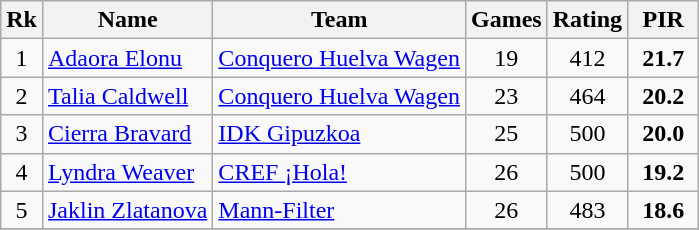<table class="wikitable" style="text-align: center;">
<tr>
<th>Rk</th>
<th>Name</th>
<th>Team</th>
<th>Games</th>
<th>Rating</th>
<th width=40>PIR</th>
</tr>
<tr>
<td>1</td>
<td align="left"> <a href='#'>Adaora Elonu</a></td>
<td align="left"><a href='#'>Conquero Huelva Wagen</a></td>
<td>19</td>
<td>412</td>
<td><strong>21.7</strong></td>
</tr>
<tr>
<td>2</td>
<td align="left"> <a href='#'>Talia Caldwell</a></td>
<td align="left"><a href='#'>Conquero Huelva Wagen</a></td>
<td>23</td>
<td>464</td>
<td><strong>20.2</strong></td>
</tr>
<tr>
<td>3</td>
<td align="left"> <a href='#'>Cierra Bravard</a></td>
<td align="left"><a href='#'>IDK Gipuzkoa</a></td>
<td>25</td>
<td>500</td>
<td><strong>20.0</strong></td>
</tr>
<tr>
<td>4</td>
<td align="left"> <a href='#'>Lyndra Weaver</a></td>
<td align="left"><a href='#'>CREF ¡Hola!</a></td>
<td>26</td>
<td>500</td>
<td><strong>19.2</strong></td>
</tr>
<tr>
<td>5</td>
<td align="left"> <a href='#'>Jaklin Zlatanova</a></td>
<td align="left"><a href='#'>Mann-Filter</a></td>
<td>26</td>
<td>483</td>
<td><strong>18.6</strong></td>
</tr>
<tr>
</tr>
</table>
